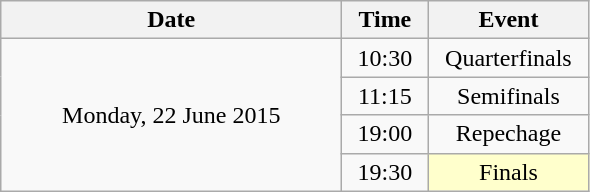<table class = "wikitable" style="text-align:center;">
<tr>
<th width=220>Date</th>
<th width=50>Time</th>
<th width=100>Event</th>
</tr>
<tr>
<td rowspan=4>Monday, 22 June 2015</td>
<td>10:30</td>
<td>Quarterfinals</td>
</tr>
<tr>
<td>11:15</td>
<td>Semifinals</td>
</tr>
<tr>
<td>19:00</td>
<td>Repechage</td>
</tr>
<tr>
<td>19:30</td>
<td bgcolor=ffffcc>Finals</td>
</tr>
</table>
